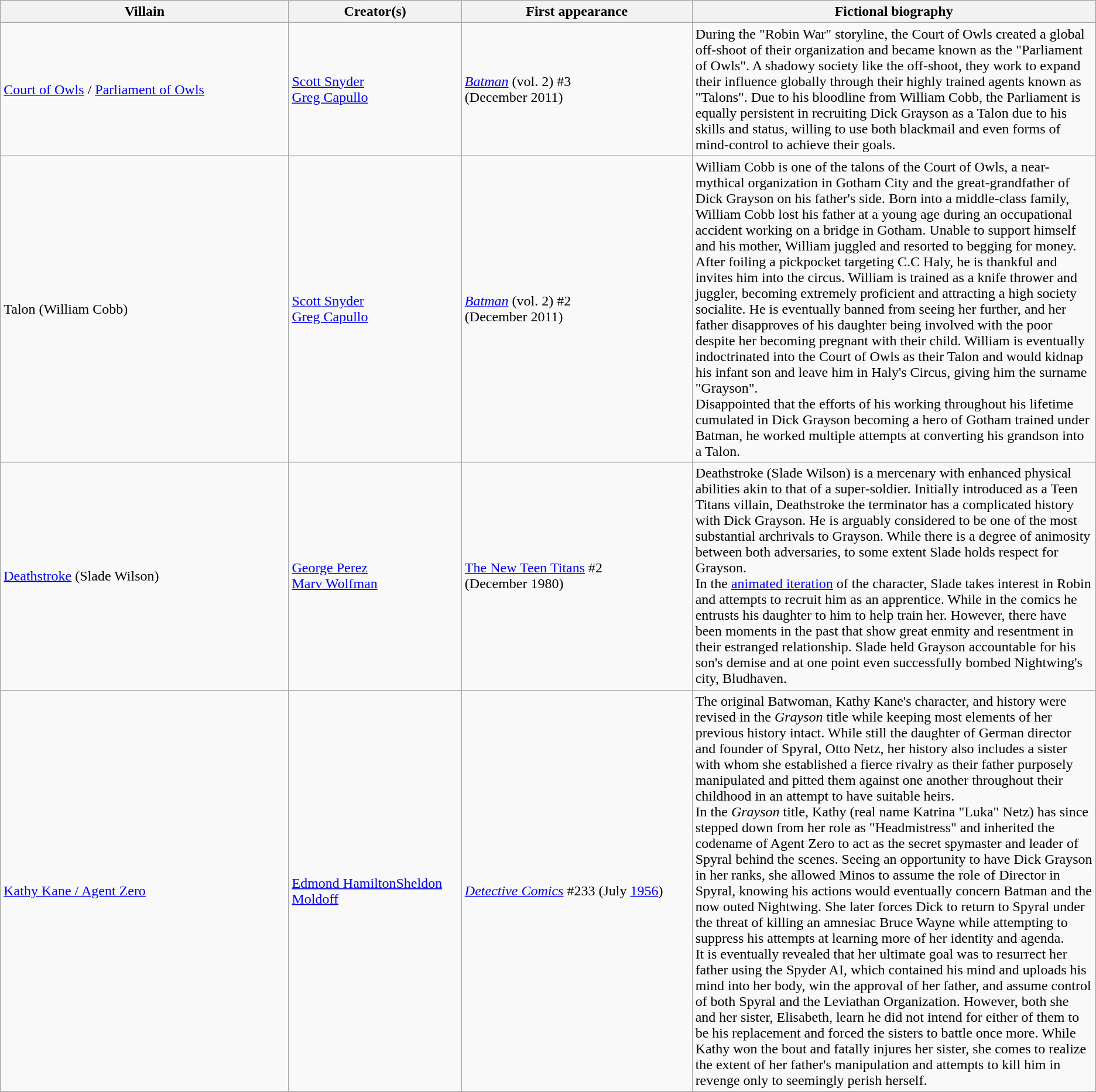<table class="wikitable">
<tr>
<th style="width:25%">Villain</th>
<th style="width:15%;">Creator(s)</th>
<th style="width:20%;">First appearance</th>
<th style="width:35%;">Fictional biography</th>
</tr>
<tr>
<td><a href='#'>Court of Owls</a> / <a href='#'>Parliament of Owls</a></td>
<td><a href='#'>Scott Snyder</a><br><a href='#'>Greg Capullo</a></td>
<td><em><a href='#'>Batman</a></em> (vol. 2) #3<br>(December 2011)</td>
<td>During the "Robin War" storyline, the Court of Owls created a global off-shoot of their organization and became known as the "Parliament of Owls". A shadowy society like the off-shoot, they work to expand their influence globally through their highly trained agents known as "Talons". Due to his bloodline from William Cobb, the Parliament is equally persistent in recruiting Dick Grayson as a Talon due to his skills and status, willing to use both blackmail and even forms of mind-control to achieve their goals.</td>
</tr>
<tr>
<td>Talon (William Cobb)</td>
<td><a href='#'>Scott Snyder</a><br><a href='#'>Greg Capullo</a></td>
<td><em><a href='#'>Batman</a></em> (vol. 2) #2<br>(December 2011)</td>
<td>William Cobb is one of the talons of the Court of Owls, a near-mythical organization in Gotham City and the great-grandfather of Dick Grayson on his father's side. Born into a middle-class family, William Cobb lost his father at a young age during an occupational accident working on a bridge in Gotham. Unable to support himself and his mother, William juggled and resorted to begging for money. After foiling a pickpocket targeting C.C Haly, he is thankful and invites him into the circus. William is trained as a knife thrower and juggler, becoming extremely proficient and attracting a high society socialite. He is eventually banned from seeing her further, and her father disapproves of his daughter being involved with the poor despite her becoming pregnant with their child. William is eventually indoctrinated into the Court of Owls as their Talon and would kidnap his infant son and leave him in Haly's Circus, giving him the surname "Grayson".<br>Disappointed that the efforts of his working throughout his lifetime cumulated in Dick Grayson becoming a hero of Gotham trained under Batman, he worked multiple attempts at converting his grandson into a Talon.</td>
</tr>
<tr>
<td><a href='#'>Deathstroke</a> (Slade Wilson)</td>
<td><a href='#'>George Perez</a><br><a href='#'>Marv Wolfman</a></td>
<td><a href='#'>The New Teen Titans</a> #2<br>(December 1980)</td>
<td>Deathstroke (Slade Wilson) is a mercenary with enhanced physical abilities akin to that of a super-soldier. Initially introduced as a Teen Titans villain, Deathstroke the terminator has a complicated history with Dick Grayson. He is arguably considered to be one of the most substantial archrivals to Grayson.  While there is a degree of animosity between both adversaries, to some extent Slade holds respect for Grayson.<br>In the <a href='#'>animated iteration</a> of the character, Slade takes interest in Robin and attempts to recruit him as an apprentice. While in the comics he entrusts his daughter to him to help train her. However, there have been moments in the past that show great enmity and resentment in their estranged relationship. Slade held Grayson accountable for his son's demise and at one point even successfully bombed Nightwing's city, Bludhaven.</td>
</tr>
<tr>
<td><a href='#'>Kathy Kane / Agent Zero</a></td>
<td><a href='#'>Edmond Hamilton</a><a href='#'>Sheldon Moldoff</a></td>
<td><em><a href='#'>Detective Comics</a></em> #233 (July <a href='#'>1956</a>)</td>
<td>The original Batwoman, Kathy Kane's character, and history were revised in the <em>Grayson</em> title while keeping most elements of her previous history intact. While still the daughter of German director and founder of Spyral, Otto Netz, her history also includes a sister with whom she established a fierce rivalry as their father purposely manipulated and pitted them against one another throughout their childhood in an attempt to have suitable heirs.<br>In the <em>Grayson</em> title, Kathy (real name Katrina "Luka" Netz) has since stepped down from her role as "Headmistress" and inherited the codename of Agent Zero to act as the secret spymaster and leader of Spyral behind the scenes. Seeing an opportunity to have Dick Grayson in her ranks, she allowed Minos to assume the role of Director in Spyral, knowing his actions would eventually concern Batman and the now outed Nightwing. She later forces Dick to return to Spyral under the threat of killing an amnesiac Bruce Wayne while attempting to suppress his attempts at learning more of her identity and agenda.<br>It is eventually revealed that her ultimate goal was to resurrect her father using the Spyder AI, which contained his mind and uploads his mind into her body, win the approval of her father, and assume control of both Spyral and the Leviathan Organization. However, both she and her sister, Elisabeth, learn he did not intend for either of them to be his replacement and forced the sisters to battle once more. While Kathy won the bout and fatally injures her sister, she comes to realize the extent of her father's manipulation and attempts to kill him in revenge only to seemingly perish herself.</td>
</tr>
</table>
